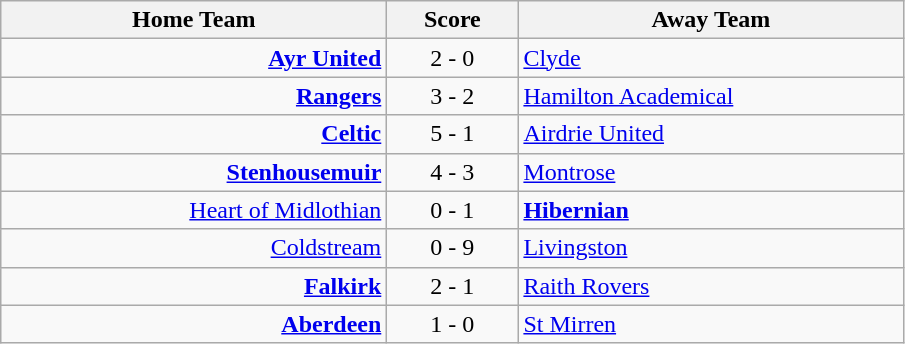<table class="wikitable" style="border-collapse: collapse;">
<tr>
<th align="right" width="250">Home Team</th>
<th align="center" width="80"> Score </th>
<th align="left" width="250">Away Team</th>
</tr>
<tr>
<td style="text-align: right;"><strong><a href='#'>Ayr United</a></strong></td>
<td style="text-align: center;">2 - 0</td>
<td style="text-align: left;"><a href='#'>Clyde</a></td>
</tr>
<tr>
<td style="text-align: right;"><strong><a href='#'>Rangers</a></strong></td>
<td style="text-align: center;">3 - 2</td>
<td style="text-align: left;"><a href='#'>Hamilton Academical</a></td>
</tr>
<tr>
<td style="text-align: right;"><strong><a href='#'>Celtic</a></strong></td>
<td style="text-align: center;">5 - 1</td>
<td style="text-align: left;"><a href='#'>Airdrie United</a></td>
</tr>
<tr>
<td style="text-align: right;"><strong><a href='#'>Stenhousemuir</a></strong></td>
<td style="text-align: center;">4 - 3</td>
<td style="text-align: left;"><a href='#'>Montrose</a></td>
</tr>
<tr>
<td style="text-align: right;"><a href='#'>Heart of Midlothian</a></td>
<td style="text-align: center;">0 - 1</td>
<td style="text-align: left;"><strong><a href='#'>Hibernian</a></strong></td>
</tr>
<tr>
<td style="text-align: right;"><a href='#'>Coldstream</a></td>
<td style="text-align: center;">0 - 9</td>
<td style="text-align: left;"><a href='#'>Livingston</a></td>
</tr>
<tr>
<td style="text-align: right;"><strong><a href='#'>Falkirk</a></strong></td>
<td style="text-align: center;">2 - 1</td>
<td style="text-align: left;"><a href='#'>Raith Rovers</a></td>
</tr>
<tr>
<td style="text-align: right;"><strong><a href='#'>Aberdeen</a></strong></td>
<td style="text-align: center;">1 - 0</td>
<td style="text-align: left;"><a href='#'>St Mirren</a></td>
</tr>
</table>
